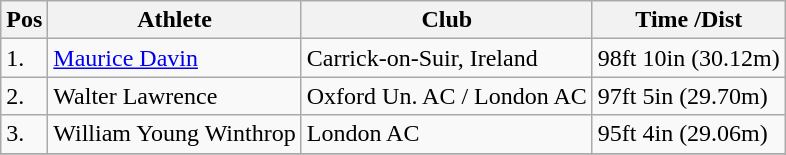<table class="wikitable">
<tr>
<th>Pos</th>
<th>Athlete</th>
<th>Club</th>
<th>Time /Dist</th>
</tr>
<tr>
<td>1.</td>
<td><a href='#'>Maurice Davin</a></td>
<td>Carrick-on-Suir, Ireland</td>
<td>98ft 10in (30.12m)</td>
</tr>
<tr>
<td>2.</td>
<td>Walter Lawrence</td>
<td>Oxford Un. AC / London AC</td>
<td>97ft 5in (29.70m)</td>
</tr>
<tr>
<td>3.</td>
<td>William Young Winthrop</td>
<td>London AC</td>
<td>95ft 4in (29.06m)</td>
</tr>
<tr>
</tr>
</table>
